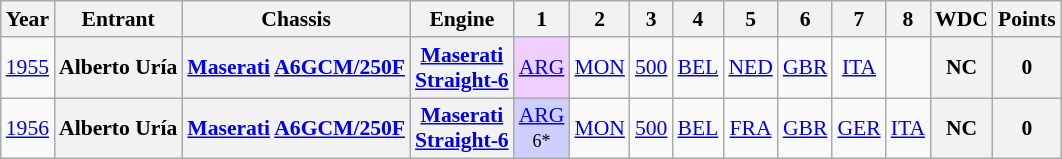<table class="wikitable" style="text-align:center; font-size:90%">
<tr>
<th>Year</th>
<th>Entrant</th>
<th>Chassis</th>
<th>Engine</th>
<th>1</th>
<th>2</th>
<th>3</th>
<th>4</th>
<th>5</th>
<th>6</th>
<th>7</th>
<th>8</th>
<th>WDC</th>
<th>Points</th>
</tr>
<tr>
<td><a href='#'>1955</a></td>
<th>Alberto Uría</th>
<th><a href='#'>Maserati</a> <a href='#'>A6GCM/250F</a></th>
<th><a href='#'>Maserati</a><br><a href='#'>Straight-6</a></th>
<td style="background:#EFCFFF;"><a href='#'>ARG</a><br></td>
<td><a href='#'>MON</a></td>
<td><a href='#'>500</a></td>
<td><a href='#'>BEL</a></td>
<td><a href='#'>NED</a></td>
<td><a href='#'>GBR</a></td>
<td><a href='#'>ITA</a></td>
<td></td>
<th>NC</th>
<th>0</th>
</tr>
<tr>
<td><a href='#'>1956</a></td>
<th>Alberto Uría</th>
<th><a href='#'>Maserati</a> <a href='#'>A6GCM/250F</a></th>
<th><a href='#'>Maserati</a><br><a href='#'>Straight-6</a></th>
<td style="background:#CFCFFF;"><a href='#'>ARG</a><br><small>6*</small></td>
<td><a href='#'>MON</a></td>
<td><a href='#'>500</a></td>
<td><a href='#'>BEL</a></td>
<td><a href='#'>FRA</a></td>
<td><a href='#'>GBR</a></td>
<td><a href='#'>GER</a></td>
<td><a href='#'>ITA</a></td>
<th>NC</th>
<th>0</th>
</tr>
</table>
